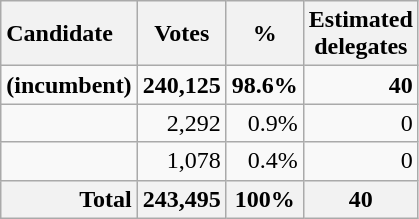<table class="wikitable sortable" style="text-align:right;">
<tr>
<th style="text-align:left;">Candidate</th>
<th style="text-align:center;">Votes</th>
<th style="text-align:center;">%</th>
<th>Estimated<br>delegates</th>
</tr>
<tr>
<td><strong></strong> <strong>(incumbent)</strong></td>
<td><strong>240,125</strong></td>
<td><strong>98.6%</strong></td>
<td><strong>40</strong></td>
</tr>
<tr>
<td></td>
<td>2,292</td>
<td>0.9%</td>
<td>0</td>
</tr>
<tr>
<td></td>
<td>1,078</td>
<td>0.4%</td>
<td>0</td>
</tr>
<tr>
<th style="text-align:right;">Total</th>
<th>243,495</th>
<th>100%</th>
<th>40</th>
</tr>
</table>
